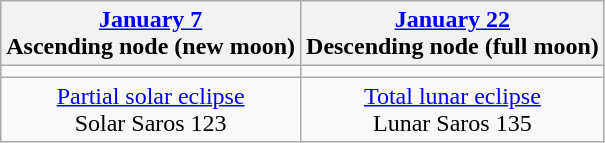<table class="wikitable">
<tr>
<th><a href='#'>January 7</a><br>Ascending node (new moon)<br></th>
<th><a href='#'>January 22</a><br>Descending node (full moon)<br></th>
</tr>
<tr>
<td></td>
<td></td>
</tr>
<tr align=center>
<td><a href='#'>Partial solar eclipse</a><br>Solar Saros 123</td>
<td><a href='#'>Total lunar eclipse</a><br>Lunar Saros 135</td>
</tr>
</table>
